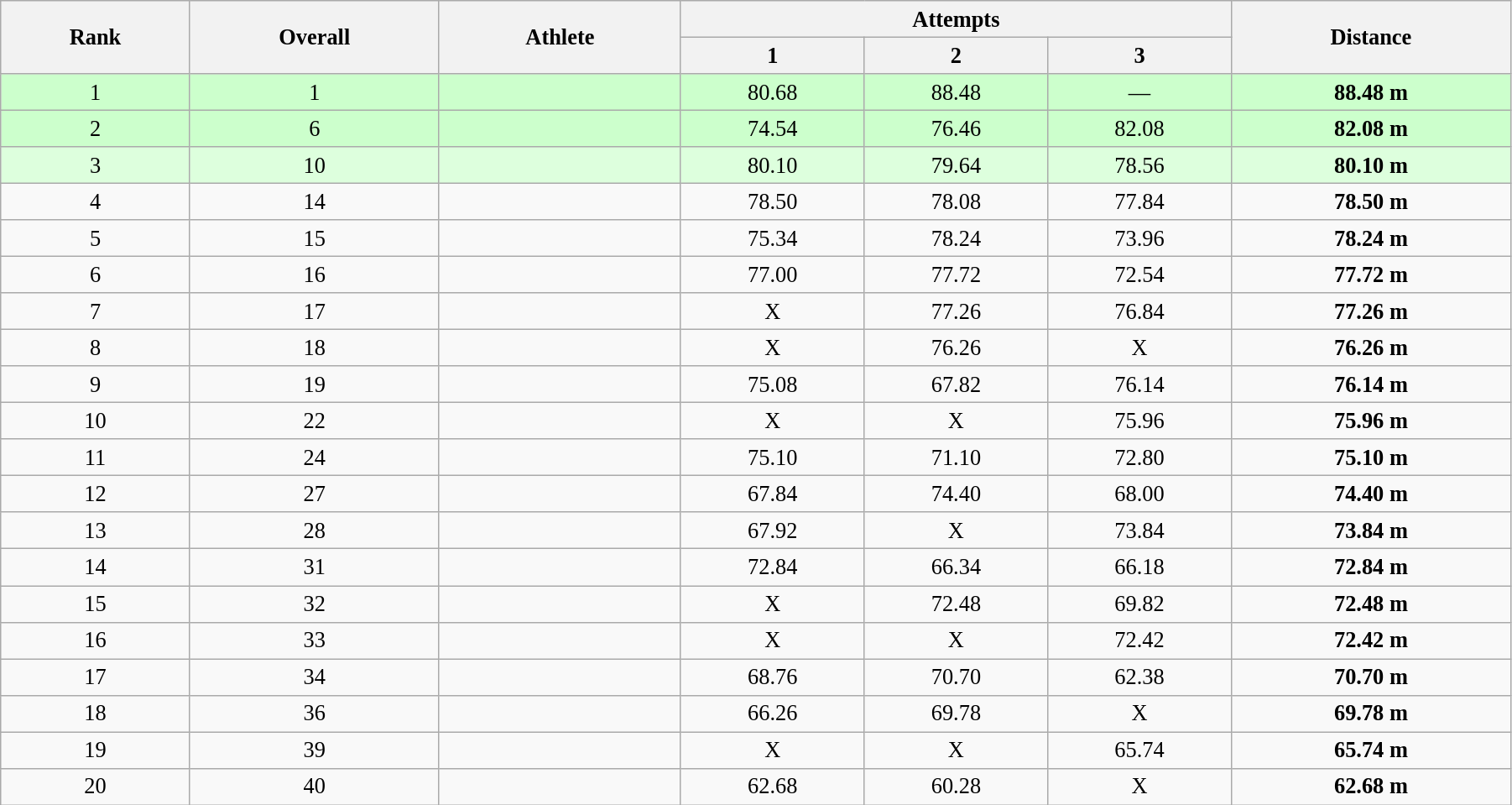<table class="wikitable" style=" text-align:center; font-size:110%;" width="95%">
<tr>
<th rowspan="2">Rank</th>
<th rowspan="2">Overall</th>
<th rowspan="2">Athlete</th>
<th colspan="3">Attempts</th>
<th rowspan="2">Distance</th>
</tr>
<tr>
<th>1</th>
<th>2</th>
<th>3</th>
</tr>
<tr style="background:#ccffcc;">
<td>1</td>
<td>1</td>
<td align=left></td>
<td>80.68</td>
<td>88.48</td>
<td>—</td>
<td><strong>88.48 m</strong></td>
</tr>
<tr style="background:#ccffcc;">
<td>2</td>
<td>6</td>
<td align=left></td>
<td>74.54</td>
<td>76.46</td>
<td>82.08</td>
<td><strong>82.08 m</strong></td>
</tr>
<tr style="background:#ddffdd;">
<td>3</td>
<td>10</td>
<td align=left></td>
<td>80.10</td>
<td>79.64</td>
<td>78.56</td>
<td><strong>80.10 m</strong></td>
</tr>
<tr>
<td>4</td>
<td>14</td>
<td align=left></td>
<td>78.50</td>
<td>78.08</td>
<td>77.84</td>
<td><strong>78.50 m</strong></td>
</tr>
<tr>
<td>5</td>
<td>15</td>
<td align=left></td>
<td>75.34</td>
<td>78.24</td>
<td>73.96</td>
<td><strong>78.24 m</strong></td>
</tr>
<tr>
<td>6</td>
<td>16</td>
<td align=left></td>
<td>77.00</td>
<td>77.72</td>
<td>72.54</td>
<td><strong>77.72 m</strong></td>
</tr>
<tr>
<td>7</td>
<td>17</td>
<td align=left></td>
<td>X</td>
<td>77.26</td>
<td>76.84</td>
<td><strong>77.26 m</strong></td>
</tr>
<tr>
<td>8</td>
<td>18</td>
<td align=left></td>
<td>X</td>
<td>76.26</td>
<td>X</td>
<td><strong>76.26 m</strong></td>
</tr>
<tr>
<td>9</td>
<td>19</td>
<td align=left></td>
<td>75.08</td>
<td>67.82</td>
<td>76.14</td>
<td><strong>76.14 m</strong></td>
</tr>
<tr>
<td>10</td>
<td>22</td>
<td align=left></td>
<td>X</td>
<td>X</td>
<td>75.96</td>
<td><strong>75.96 m</strong></td>
</tr>
<tr>
<td>11</td>
<td>24</td>
<td align=left></td>
<td>75.10</td>
<td>71.10</td>
<td>72.80</td>
<td><strong>75.10 m</strong></td>
</tr>
<tr>
<td>12</td>
<td>27</td>
<td align=left></td>
<td>67.84</td>
<td>74.40</td>
<td>68.00</td>
<td><strong>74.40 m</strong></td>
</tr>
<tr>
<td>13</td>
<td>28</td>
<td align=left></td>
<td>67.92</td>
<td>X</td>
<td>73.84</td>
<td><strong>73.84 m</strong></td>
</tr>
<tr>
<td>14</td>
<td>31</td>
<td align=left></td>
<td>72.84</td>
<td>66.34</td>
<td>66.18</td>
<td><strong>72.84 m</strong></td>
</tr>
<tr>
<td>15</td>
<td>32</td>
<td align=left></td>
<td>X</td>
<td>72.48</td>
<td>69.82</td>
<td><strong>72.48 m</strong></td>
</tr>
<tr>
<td>16</td>
<td>33</td>
<td align=left></td>
<td>X</td>
<td>X</td>
<td>72.42</td>
<td><strong>72.42 m</strong></td>
</tr>
<tr>
<td>17</td>
<td>34</td>
<td align=left></td>
<td>68.76</td>
<td>70.70</td>
<td>62.38</td>
<td><strong>70.70 m</strong></td>
</tr>
<tr>
<td>18</td>
<td>36</td>
<td align=left></td>
<td>66.26</td>
<td>69.78</td>
<td>X</td>
<td><strong>69.78 m</strong></td>
</tr>
<tr>
<td>19</td>
<td>39</td>
<td align=left></td>
<td>X</td>
<td>X</td>
<td>65.74</td>
<td><strong>65.74 m</strong></td>
</tr>
<tr>
<td>20</td>
<td>40</td>
<td align=left></td>
<td>62.68</td>
<td>60.28</td>
<td>X</td>
<td><strong>62.68 m</strong></td>
</tr>
</table>
